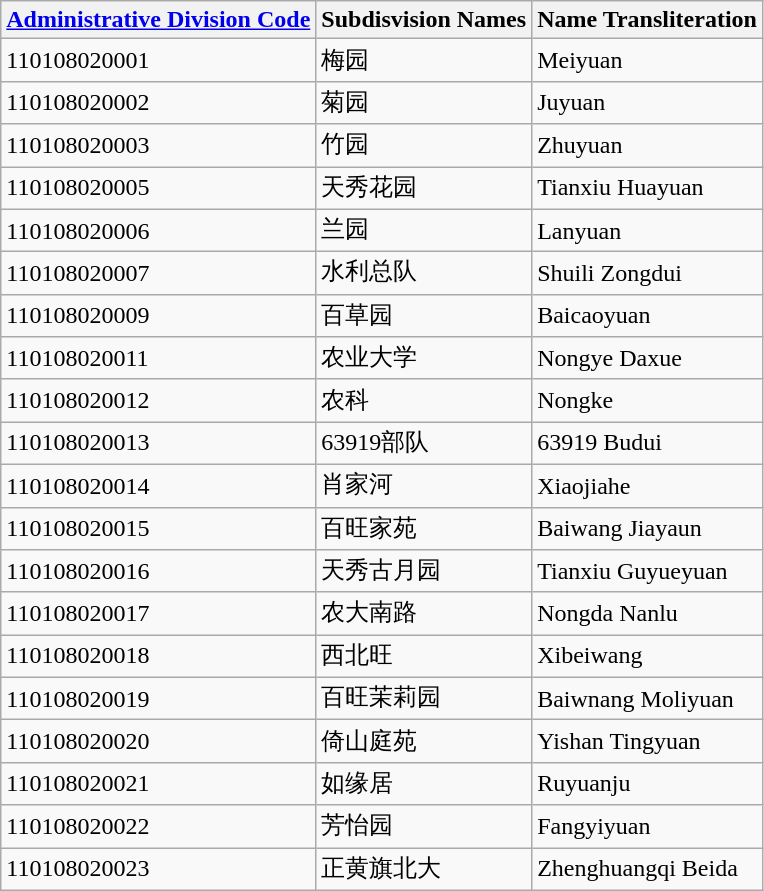<table class="wikitable sortable">
<tr>
<th><a href='#'>Administrative Division Code</a></th>
<th>Subdisvision Names</th>
<th>Name Transliteration</th>
</tr>
<tr>
<td>110108020001</td>
<td>梅园</td>
<td>Meiyuan</td>
</tr>
<tr>
<td>110108020002</td>
<td>菊园</td>
<td>Juyuan</td>
</tr>
<tr>
<td>110108020003</td>
<td>竹园</td>
<td>Zhuyuan</td>
</tr>
<tr>
<td>110108020005</td>
<td>天秀花园</td>
<td>Tianxiu Huayuan</td>
</tr>
<tr>
<td>110108020006</td>
<td>兰园</td>
<td>Lanyuan</td>
</tr>
<tr>
<td>110108020007</td>
<td>水利总队</td>
<td>Shuili Zongdui</td>
</tr>
<tr>
<td>110108020009</td>
<td>百草园</td>
<td>Baicaoyuan</td>
</tr>
<tr>
<td>110108020011</td>
<td>农业大学</td>
<td>Nongye Daxue</td>
</tr>
<tr>
<td>110108020012</td>
<td>农科</td>
<td>Nongke</td>
</tr>
<tr>
<td>110108020013</td>
<td>63919部队</td>
<td>63919 Budui</td>
</tr>
<tr>
<td>110108020014</td>
<td>肖家河</td>
<td>Xiaojiahe</td>
</tr>
<tr>
<td>110108020015</td>
<td>百旺家苑</td>
<td>Baiwang Jiayaun</td>
</tr>
<tr>
<td>110108020016</td>
<td>天秀古月园</td>
<td>Tianxiu Guyueyuan</td>
</tr>
<tr>
<td>110108020017</td>
<td>农大南路</td>
<td>Nongda Nanlu</td>
</tr>
<tr>
<td>110108020018</td>
<td>西北旺</td>
<td>Xibeiwang</td>
</tr>
<tr>
<td>110108020019</td>
<td>百旺茉莉园</td>
<td>Baiwnang Moliyuan</td>
</tr>
<tr>
<td>110108020020</td>
<td>倚山庭苑</td>
<td>Yishan Tingyuan</td>
</tr>
<tr>
<td>110108020021</td>
<td>如缘居</td>
<td>Ruyuanju</td>
</tr>
<tr>
<td>110108020022</td>
<td>芳怡园</td>
<td>Fangyiyuan</td>
</tr>
<tr>
<td>110108020023</td>
<td>正黄旗北大</td>
<td>Zhenghuangqi Beida</td>
</tr>
</table>
